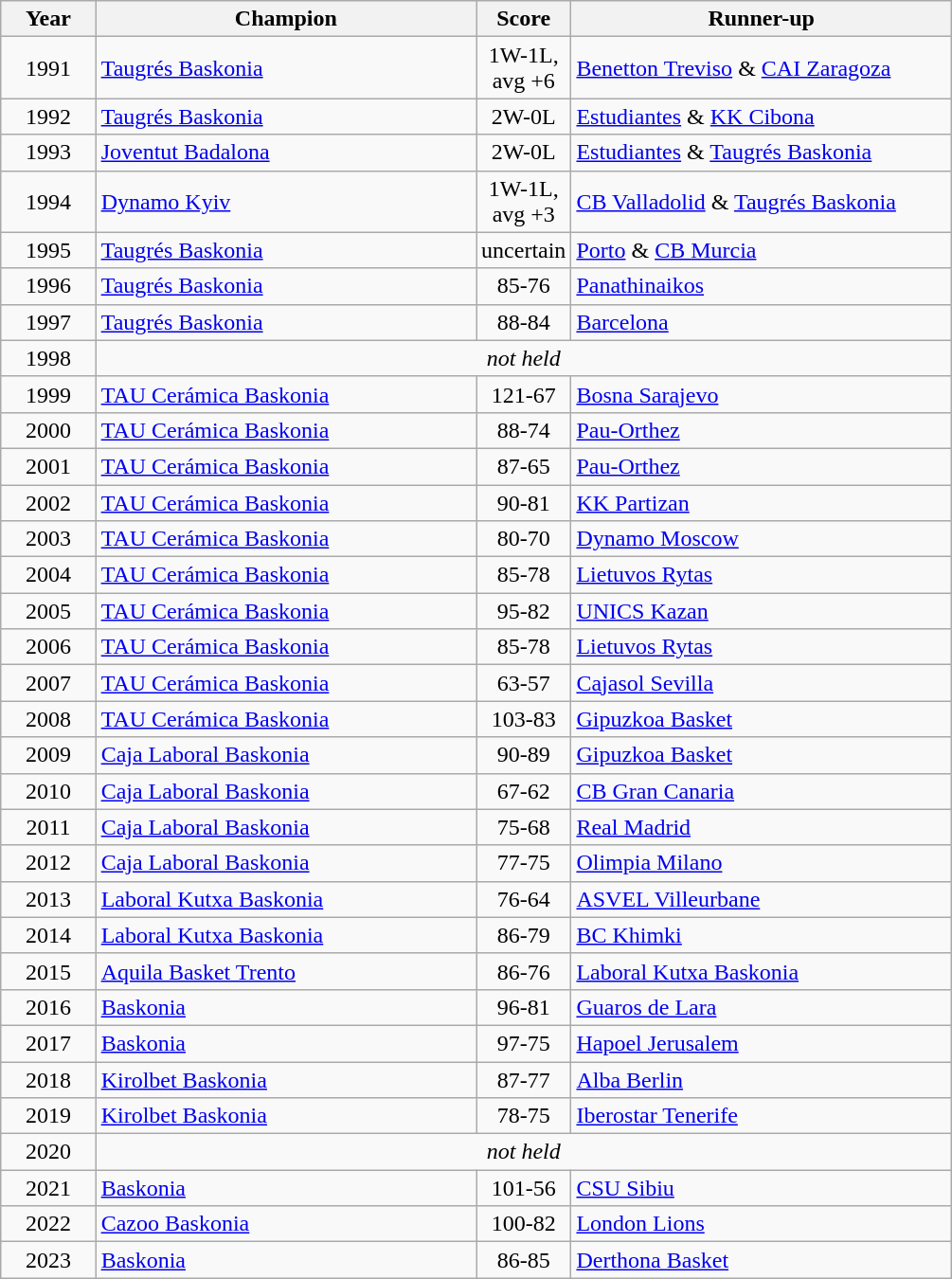<table class="wikitable">
<tr>
<th width=10%>Year</th>
<th width=40%>Champion</th>
<th width=10%>Score</th>
<th width=40%>Runner-up</th>
</tr>
<tr>
<td align="center">1991</td>
<td> <a href='#'>Taugrés Baskonia</a></td>
<td align="center">1W-1L,<br>avg +6</td>
<td> <a href='#'>Benetton Treviso</a> &  <a href='#'>CAI Zaragoza</a></td>
</tr>
<tr>
<td align="center">1992</td>
<td> <a href='#'>Taugrés Baskonia</a></td>
<td align="center">2W-0L</td>
<td> <a href='#'>Estudiantes</a> &  <a href='#'>KK Cibona</a></td>
</tr>
<tr>
<td align="center">1993</td>
<td> <a href='#'>Joventut Badalona</a></td>
<td align="center">2W-0L</td>
<td> <a href='#'>Estudiantes</a> &  <a href='#'>Taugrés Baskonia</a></td>
</tr>
<tr>
<td align="center">1994</td>
<td> <a href='#'>Dynamo Kyiv</a></td>
<td align="center">1W-1L,<br>avg +3</td>
<td> <a href='#'>CB Valladolid</a> &  <a href='#'>Taugrés Baskonia</a></td>
</tr>
<tr>
<td align="center">1995</td>
<td> <a href='#'>Taugrés Baskonia</a></td>
<td align="center">uncertain</td>
<td> <a href='#'>Porto</a> &  <a href='#'>CB Murcia</a></td>
</tr>
<tr>
<td align="center">1996</td>
<td> <a href='#'>Taugrés Baskonia</a></td>
<td align="center">85-76</td>
<td> <a href='#'>Panathinaikos</a></td>
</tr>
<tr>
<td align="center">1997</td>
<td> <a href='#'>Taugrés Baskonia</a></td>
<td align="center">88-84</td>
<td> <a href='#'>Barcelona</a></td>
</tr>
<tr>
<td align="center">1998</td>
<td colspan=3 align="center"><em>not held</em></td>
</tr>
<tr>
<td align="center">1999</td>
<td> <a href='#'>TAU Cerámica Baskonia</a></td>
<td align="center">121-67</td>
<td> <a href='#'>Bosna Sarajevo</a></td>
</tr>
<tr>
<td align="center">2000</td>
<td> <a href='#'>TAU Cerámica Baskonia</a></td>
<td align="center">88-74</td>
<td> <a href='#'>Pau-Orthez</a></td>
</tr>
<tr>
<td align="center">2001</td>
<td> <a href='#'>TAU Cerámica Baskonia</a></td>
<td align="center">87-65</td>
<td> <a href='#'>Pau-Orthez</a></td>
</tr>
<tr>
<td align="center">2002</td>
<td> <a href='#'>TAU Cerámica Baskonia</a></td>
<td align="center">90-81</td>
<td> <a href='#'>KK Partizan</a></td>
</tr>
<tr>
<td align="center">2003</td>
<td> <a href='#'>TAU Cerámica Baskonia</a></td>
<td align="center">80-70</td>
<td> <a href='#'>Dynamo Moscow</a></td>
</tr>
<tr>
<td align="center">2004</td>
<td> <a href='#'>TAU Cerámica Baskonia</a></td>
<td align="center">85-78</td>
<td> <a href='#'>Lietuvos Rytas</a></td>
</tr>
<tr>
<td align="center">2005</td>
<td> <a href='#'>TAU Cerámica Baskonia</a></td>
<td align="center">95-82</td>
<td> <a href='#'>UNICS Kazan</a></td>
</tr>
<tr>
<td align="center">2006</td>
<td> <a href='#'>TAU Cerámica Baskonia</a></td>
<td align="center">85-78</td>
<td> <a href='#'>Lietuvos Rytas</a></td>
</tr>
<tr>
<td align="center">2007</td>
<td> <a href='#'>TAU Cerámica Baskonia</a></td>
<td align="center">63-57</td>
<td> <a href='#'>Cajasol Sevilla</a></td>
</tr>
<tr>
<td align="center">2008</td>
<td> <a href='#'>TAU Cerámica Baskonia</a></td>
<td align="center">103-83</td>
<td> <a href='#'>Gipuzkoa Basket</a></td>
</tr>
<tr>
<td align="center">2009</td>
<td> <a href='#'>Caja Laboral Baskonia</a></td>
<td align="center">90-89</td>
<td> <a href='#'>Gipuzkoa Basket</a></td>
</tr>
<tr>
<td align="center">2010</td>
<td> <a href='#'>Caja Laboral Baskonia</a></td>
<td align="center">67-62</td>
<td> <a href='#'>CB Gran Canaria</a></td>
</tr>
<tr>
<td align="center">2011</td>
<td> <a href='#'>Caja Laboral Baskonia</a></td>
<td align="center">75-68</td>
<td> <a href='#'>Real Madrid</a></td>
</tr>
<tr>
<td align="center">2012</td>
<td> <a href='#'>Caja Laboral Baskonia</a></td>
<td align="center">77-75</td>
<td> <a href='#'>Olimpia Milano</a></td>
</tr>
<tr>
<td align="center">2013</td>
<td> <a href='#'>Laboral Kutxa Baskonia</a></td>
<td align="center">76-64</td>
<td> <a href='#'>ASVEL Villeurbane</a></td>
</tr>
<tr>
<td align="center">2014</td>
<td> <a href='#'>Laboral Kutxa Baskonia</a></td>
<td align="center">86-79</td>
<td> <a href='#'>BC Khimki</a></td>
</tr>
<tr>
<td align="center">2015</td>
<td> <a href='#'>Aquila Basket Trento</a></td>
<td align="center">86-76</td>
<td> <a href='#'>Laboral Kutxa Baskonia</a></td>
</tr>
<tr>
<td align="center">2016</td>
<td> <a href='#'>Baskonia</a></td>
<td align="center">96-81</td>
<td> <a href='#'>Guaros de Lara</a></td>
</tr>
<tr>
<td align="center">2017</td>
<td> <a href='#'>Baskonia</a></td>
<td align="center">97-75</td>
<td> <a href='#'>Hapoel Jerusalem</a></td>
</tr>
<tr>
<td align="center">2018</td>
<td> <a href='#'>Kirolbet Baskonia</a></td>
<td align="center">87-77</td>
<td> <a href='#'>Alba Berlin</a></td>
</tr>
<tr>
<td align="center">2019</td>
<td> <a href='#'>Kirolbet Baskonia</a></td>
<td align="center">78-75</td>
<td> <a href='#'>Iberostar Tenerife</a></td>
</tr>
<tr>
<td align="center">2020</td>
<td colspan=3 align="center"><em>not held</em></td>
</tr>
<tr>
<td align="center">2021</td>
<td> <a href='#'>Baskonia</a></td>
<td align="center">101-56</td>
<td> <a href='#'>CSU Sibiu</a></td>
</tr>
<tr>
<td align="center">2022</td>
<td> <a href='#'>Cazoo Baskonia</a></td>
<td align="center">100-82</td>
<td> <a href='#'>London Lions</a></td>
</tr>
<tr>
<td align="center">2023</td>
<td> <a href='#'>Baskonia</a></td>
<td align="center">86-85</td>
<td> <a href='#'>Derthona Basket</a></td>
</tr>
</table>
